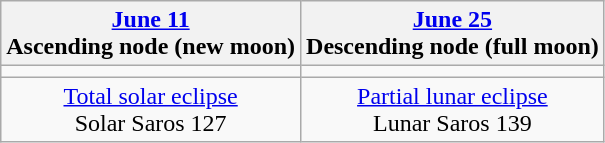<table class="wikitable">
<tr>
<th><a href='#'>June 11</a><br>Ascending node (new moon)<br></th>
<th><a href='#'>June 25</a><br>Descending node (full moon)<br></th>
</tr>
<tr>
<td></td>
<td></td>
</tr>
<tr align=center>
<td><a href='#'>Total solar eclipse</a><br>Solar Saros 127</td>
<td><a href='#'>Partial lunar eclipse</a><br>Lunar Saros 139</td>
</tr>
</table>
